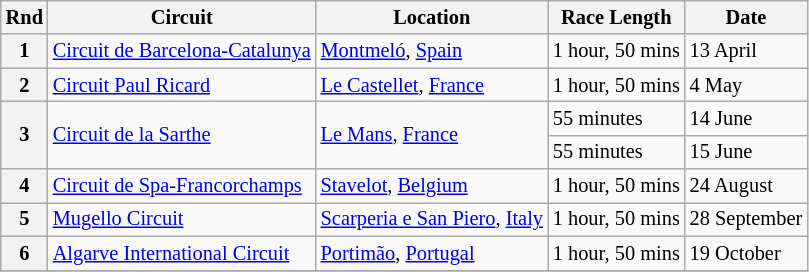<table class="wikitable" style="font-size: 85%;">
<tr>
<th>Rnd</th>
<th>Circuit</th>
<th>Location</th>
<th>Race Length</th>
<th>Date</th>
</tr>
<tr>
<th>1</th>
<td> <a href='#'>Circuit de Barcelona-Catalunya</a></td>
<td><a href='#'>Montmeló</a>, <a href='#'>Spain</a></td>
<td>1 hour, 50 mins</td>
<td>13 April</td>
</tr>
<tr>
<th>2</th>
<td> <a href='#'>Circuit Paul Ricard</a></td>
<td><a href='#'>Le Castellet</a>, <a href='#'>France</a></td>
<td>1 hour, 50 mins</td>
<td>4 May</td>
</tr>
<tr>
<th rowspan=2>3</th>
<td rowspan=2> <a href='#'>Circuit de la Sarthe</a></td>
<td rowspan=2><a href='#'>Le Mans</a>, <a href='#'>France</a></td>
<td>55 minutes</td>
<td>14 June</td>
</tr>
<tr>
<td>55 minutes</td>
<td>15 June</td>
</tr>
<tr>
<th>4</th>
<td> <a href='#'>Circuit de Spa-Francorchamps</a></td>
<td><a href='#'>Stavelot</a>, <a href='#'>Belgium</a></td>
<td>1 hour, 50 mins</td>
<td>24 August</td>
</tr>
<tr>
<th>5</th>
<td> <a href='#'>Mugello Circuit</a></td>
<td><a href='#'>Scarperia e San Piero</a>, <a href='#'>Italy</a></td>
<td>1 hour, 50 mins</td>
<td>28 September</td>
</tr>
<tr>
<th>6</th>
<td> <a href='#'>Algarve International Circuit</a></td>
<td><a href='#'>Portimão</a>, <a href='#'>Portugal</a></td>
<td>1 hour, 50 mins</td>
<td>19 October</td>
</tr>
<tr>
</tr>
</table>
